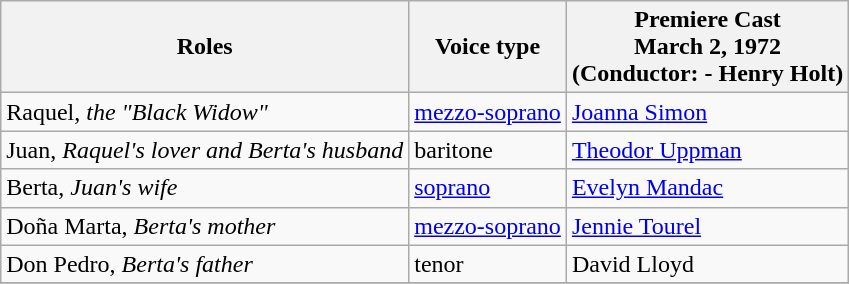<table class="wikitable">
<tr>
<th>Roles</th>
<th>Voice type</th>
<th>Premiere Cast<br>March 2, 1972  <br>(Conductor: - Henry Holt)</th>
</tr>
<tr>
<td>Raquel, <em>the "Black Widow"</em></td>
<td><a href='#'>mezzo-soprano</a></td>
<td><a href='#'>Joanna Simon</a></td>
</tr>
<tr>
<td>Juan, <em>Raquel's lover and Berta's husband</em></td>
<td>baritone</td>
<td><a href='#'>Theodor Uppman</a></td>
</tr>
<tr>
<td>Berta, <em>Juan's wife</em></td>
<td><a href='#'>soprano</a></td>
<td><a href='#'>Evelyn Mandac</a></td>
</tr>
<tr>
<td>Doña Marta, <em>Berta's mother</em></td>
<td><a href='#'>mezzo-soprano</a></td>
<td><a href='#'>Jennie Tourel</a></td>
</tr>
<tr>
<td>Don Pedro, <em>Berta's father</em></td>
<td>tenor</td>
<td>David Lloyd</td>
</tr>
<tr>
</tr>
</table>
